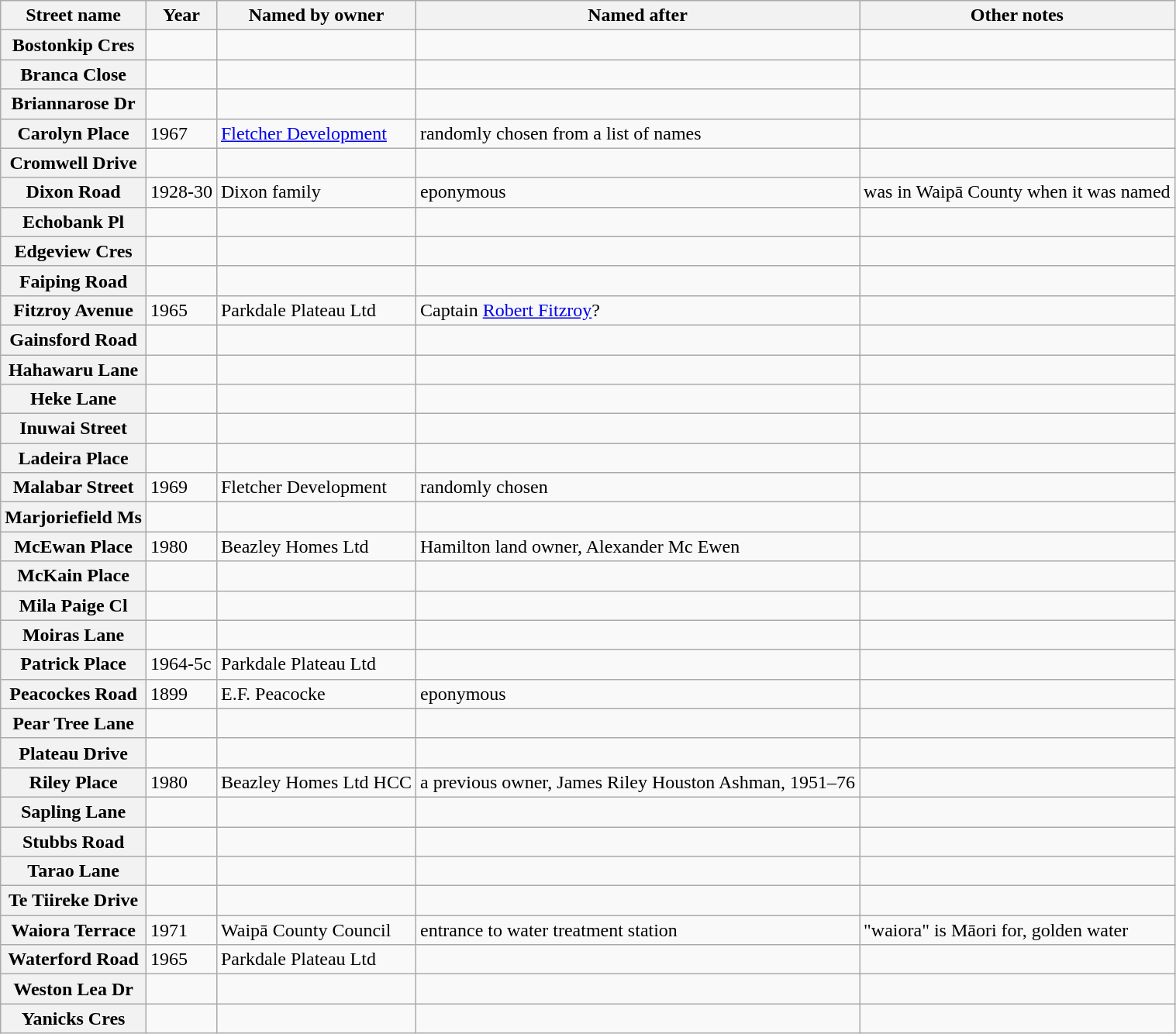<table class="wikitable sortable" border="1">
<tr>
<th>Street name</th>
<th><strong>Year</strong></th>
<th><strong>Named by owner</strong></th>
<th><strong>Named after</strong></th>
<th><strong>Other notes</strong></th>
</tr>
<tr>
<th>Bostonkip Cres</th>
<td></td>
<td></td>
<td></td>
<td></td>
</tr>
<tr>
<th>Branca Close</th>
<td></td>
<td></td>
<td></td>
<td></td>
</tr>
<tr>
<th>Briannarose Dr</th>
<td></td>
<td></td>
<td></td>
<td></td>
</tr>
<tr>
<th>Carolyn Place</th>
<td>1967</td>
<td><a href='#'>Fletcher Development</a></td>
<td>randomly chosen from a list of names</td>
<td></td>
</tr>
<tr>
<th>Cromwell Drive</th>
<td></td>
<td></td>
<td></td>
<td></td>
</tr>
<tr>
<th>Dixon Road</th>
<td>1928-30</td>
<td>Dixon family</td>
<td>eponymous</td>
<td>was in Waipā County when it was named</td>
</tr>
<tr>
<th>Echobank Pl</th>
<td></td>
<td></td>
<td></td>
<td></td>
</tr>
<tr>
<th>Edgeview Cres</th>
<td></td>
<td></td>
<td></td>
<td></td>
</tr>
<tr>
<th>Faiping Road</th>
<td></td>
<td></td>
<td></td>
<td></td>
</tr>
<tr>
<th>Fitzroy Avenue</th>
<td>1965</td>
<td>Parkdale Plateau Ltd</td>
<td>Captain <a href='#'>Robert Fitzroy</a>?</td>
<td></td>
</tr>
<tr>
<th>Gainsford Road</th>
<td></td>
<td></td>
<td></td>
<td></td>
</tr>
<tr>
<th>Hahawaru Lane</th>
<td></td>
<td></td>
<td></td>
<td></td>
</tr>
<tr>
<th>Heke Lane</th>
<td></td>
<td></td>
<td></td>
<td></td>
</tr>
<tr>
<th>Inuwai Street</th>
<td></td>
<td></td>
<td></td>
<td></td>
</tr>
<tr>
<th>Ladeira Place</th>
<td></td>
<td></td>
<td></td>
<td></td>
</tr>
<tr>
<th>Malabar Street</th>
<td>1969</td>
<td>Fletcher Development</td>
<td>randomly chosen</td>
<td></td>
</tr>
<tr>
<th>Marjoriefield Ms</th>
<td></td>
<td></td>
<td></td>
<td></td>
</tr>
<tr>
<th>McEwan Place</th>
<td>1980</td>
<td>Beazley Homes Ltd</td>
<td>Hamilton land owner, Alexander Mc Ewen</td>
<td></td>
</tr>
<tr>
<th>McKain Place</th>
<td></td>
<td></td>
<td></td>
<td></td>
</tr>
<tr>
<th>Mila Paige Cl</th>
<td></td>
<td></td>
<td></td>
<td></td>
</tr>
<tr>
<th>Moiras Lane</th>
<td></td>
<td></td>
<td></td>
<td></td>
</tr>
<tr>
<th>Patrick Place</th>
<td>1964-5c</td>
<td>Parkdale Plateau Ltd</td>
<td></td>
<td></td>
</tr>
<tr>
<th>Peacockes Road</th>
<td>1899</td>
<td>E.F. Peacocke</td>
<td>eponymous</td>
<td></td>
</tr>
<tr>
<th>Pear Tree Lane</th>
<td></td>
<td></td>
<td></td>
<td></td>
</tr>
<tr>
<th>Plateau Drive</th>
<td></td>
<td></td>
<td></td>
<td></td>
</tr>
<tr>
<th>Riley Place</th>
<td>1980</td>
<td>Beazley Homes Ltd HCC</td>
<td>a previous owner, James Riley Houston Ashman, 1951–76</td>
<td></td>
</tr>
<tr>
<th>Sapling Lane</th>
<td></td>
<td></td>
<td></td>
<td></td>
</tr>
<tr>
<th>Stubbs Road</th>
<td></td>
<td></td>
<td></td>
<td></td>
</tr>
<tr>
<th>Tarao Lane</th>
<td></td>
<td></td>
<td></td>
<td></td>
</tr>
<tr>
<th>Te Tiireke Drive</th>
<td></td>
<td></td>
<td></td>
<td></td>
</tr>
<tr>
<th>Waiora Terrace</th>
<td>1971</td>
<td>Waipā County Council</td>
<td>entrance to water treatment station</td>
<td>"waiora" is Māori for, golden water</td>
</tr>
<tr>
<th>Waterford Road</th>
<td>1965</td>
<td>Parkdale Plateau Ltd</td>
<td></td>
<td></td>
</tr>
<tr>
<th>Weston Lea Dr</th>
<td></td>
<td></td>
<td></td>
<td></td>
</tr>
<tr>
<th>Yanicks Cres</th>
<td></td>
<td></td>
<td></td>
<td></td>
</tr>
</table>
